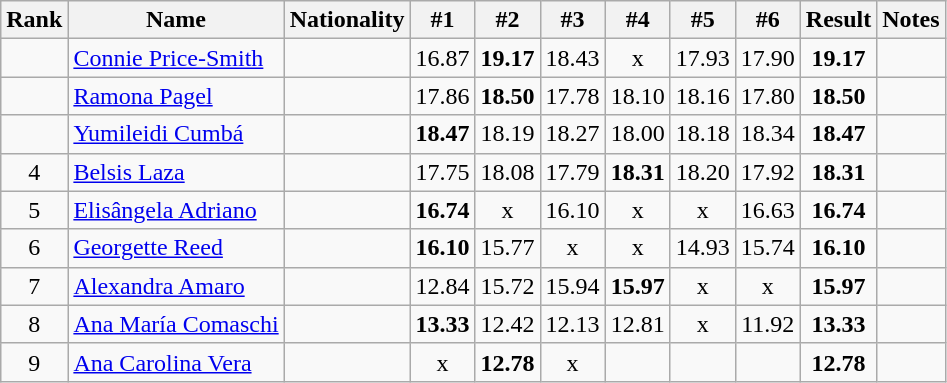<table class="wikitable sortable" style="text-align:center">
<tr>
<th>Rank</th>
<th>Name</th>
<th>Nationality</th>
<th>#1</th>
<th>#2</th>
<th>#3</th>
<th>#4</th>
<th>#5</th>
<th>#6</th>
<th>Result</th>
<th>Notes</th>
</tr>
<tr>
<td></td>
<td align=left><a href='#'>Connie Price-Smith</a></td>
<td align=left></td>
<td>16.87</td>
<td><strong>19.17</strong></td>
<td>18.43</td>
<td>x</td>
<td>17.93</td>
<td>17.90</td>
<td><strong>19.17</strong></td>
<td></td>
</tr>
<tr>
<td></td>
<td align=left><a href='#'>Ramona Pagel</a></td>
<td align=left></td>
<td>17.86</td>
<td><strong>18.50</strong></td>
<td>17.78</td>
<td>18.10</td>
<td>18.16</td>
<td>17.80</td>
<td><strong>18.50</strong></td>
<td></td>
</tr>
<tr>
<td></td>
<td align=left><a href='#'>Yumileidi Cumbá</a></td>
<td align=left></td>
<td><strong>18.47</strong></td>
<td>18.19</td>
<td>18.27</td>
<td>18.00</td>
<td>18.18</td>
<td>18.34</td>
<td><strong>18.47</strong></td>
<td></td>
</tr>
<tr>
<td>4</td>
<td align=left><a href='#'>Belsis Laza</a></td>
<td align=left></td>
<td>17.75</td>
<td>18.08</td>
<td>17.79</td>
<td><strong>18.31</strong></td>
<td>18.20</td>
<td>17.92</td>
<td><strong>18.31</strong></td>
<td></td>
</tr>
<tr>
<td>5</td>
<td align=left><a href='#'>Elisângela Adriano</a></td>
<td align=left></td>
<td><strong>16.74</strong></td>
<td>x</td>
<td>16.10</td>
<td>x</td>
<td>x</td>
<td>16.63</td>
<td><strong>16.74</strong></td>
<td></td>
</tr>
<tr>
<td>6</td>
<td align=left><a href='#'>Georgette Reed</a></td>
<td align=left></td>
<td><strong>16.10</strong></td>
<td>15.77</td>
<td>x</td>
<td>x</td>
<td>14.93</td>
<td>15.74</td>
<td><strong>16.10</strong></td>
<td></td>
</tr>
<tr>
<td>7</td>
<td align=left><a href='#'>Alexandra Amaro</a></td>
<td align=left></td>
<td>12.84</td>
<td>15.72</td>
<td>15.94</td>
<td><strong>15.97</strong></td>
<td>x</td>
<td>x</td>
<td><strong>15.97</strong></td>
<td></td>
</tr>
<tr>
<td>8</td>
<td align=left><a href='#'>Ana María Comaschi</a></td>
<td align=left></td>
<td><strong>13.33</strong></td>
<td>12.42</td>
<td>12.13</td>
<td>12.81</td>
<td>x</td>
<td>11.92</td>
<td><strong>13.33</strong></td>
<td></td>
</tr>
<tr>
<td>9</td>
<td align=left><a href='#'>Ana Carolina Vera</a></td>
<td align=left></td>
<td>x</td>
<td><strong>12.78</strong></td>
<td>x</td>
<td></td>
<td></td>
<td></td>
<td><strong>12.78</strong></td>
<td></td>
</tr>
</table>
